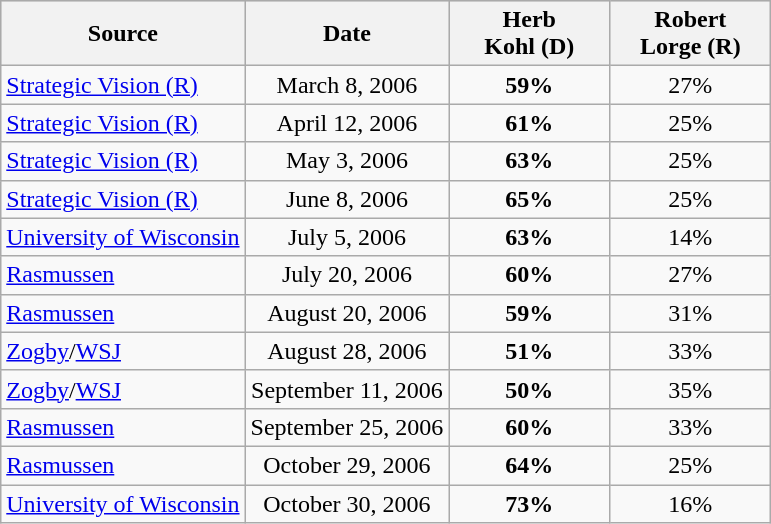<table class="wikitable" style="text-align:center">
<tr bgcolor=lightgrey>
<th>Source</th>
<th>Date</th>
<th style="width:100px;">Herb<br>Kohl (D)</th>
<th style="width:100px;">Robert<br>Lorge (R)</th>
</tr>
<tr>
<td align=left><a href='#'>Strategic Vision (R)</a></td>
<td>March 8, 2006</td>
<td><strong>59%</strong></td>
<td>27%</td>
</tr>
<tr>
<td align=left><a href='#'>Strategic Vision (R)</a></td>
<td>April 12, 2006</td>
<td><strong>61%</strong></td>
<td>25%</td>
</tr>
<tr>
<td align=left><a href='#'>Strategic Vision (R)</a></td>
<td>May 3, 2006</td>
<td><strong>63%</strong></td>
<td>25%</td>
</tr>
<tr>
<td align=left><a href='#'>Strategic Vision (R)</a></td>
<td>June 8, 2006</td>
<td><strong>65%</strong></td>
<td>25%</td>
</tr>
<tr>
<td align=left><a href='#'>University of Wisconsin</a></td>
<td>July 5, 2006</td>
<td><strong>63%</strong></td>
<td>14%</td>
</tr>
<tr>
<td align=left><a href='#'>Rasmussen</a></td>
<td>July 20, 2006</td>
<td><strong>60%</strong></td>
<td>27%</td>
</tr>
<tr>
<td align=left><a href='#'>Rasmussen</a></td>
<td>August 20, 2006</td>
<td><strong>59%</strong></td>
<td>31%</td>
</tr>
<tr>
<td align=left><a href='#'>Zogby</a>/<a href='#'>WSJ</a></td>
<td>August 28, 2006</td>
<td><strong>51%</strong></td>
<td>33%</td>
</tr>
<tr>
<td align=left><a href='#'>Zogby</a>/<a href='#'>WSJ</a></td>
<td>September 11, 2006</td>
<td><strong>50%</strong></td>
<td>35%</td>
</tr>
<tr>
<td align=left><a href='#'>Rasmussen</a></td>
<td>September 25, 2006</td>
<td><strong>60%</strong></td>
<td>33%</td>
</tr>
<tr>
<td align=left><a href='#'>Rasmussen</a></td>
<td>October 29, 2006</td>
<td><strong>64%</strong></td>
<td>25%</td>
</tr>
<tr>
<td align=left><a href='#'>University of Wisconsin</a></td>
<td>October 30, 2006</td>
<td><strong>73%</strong></td>
<td>16%</td>
</tr>
</table>
